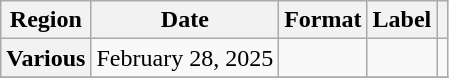<table class="wikitable plainrowheaders">
<tr>
<th scope="col">Region</th>
<th scope="col">Date</th>
<th scope="col">Format</th>
<th scope="col">Label</th>
<th scope="col"></th>
</tr>
<tr>
<th scope="row">Various</th>
<td>February 28, 2025</td>
<td></td>
<td></td>
<td align="center"></td>
</tr>
<tr>
</tr>
</table>
